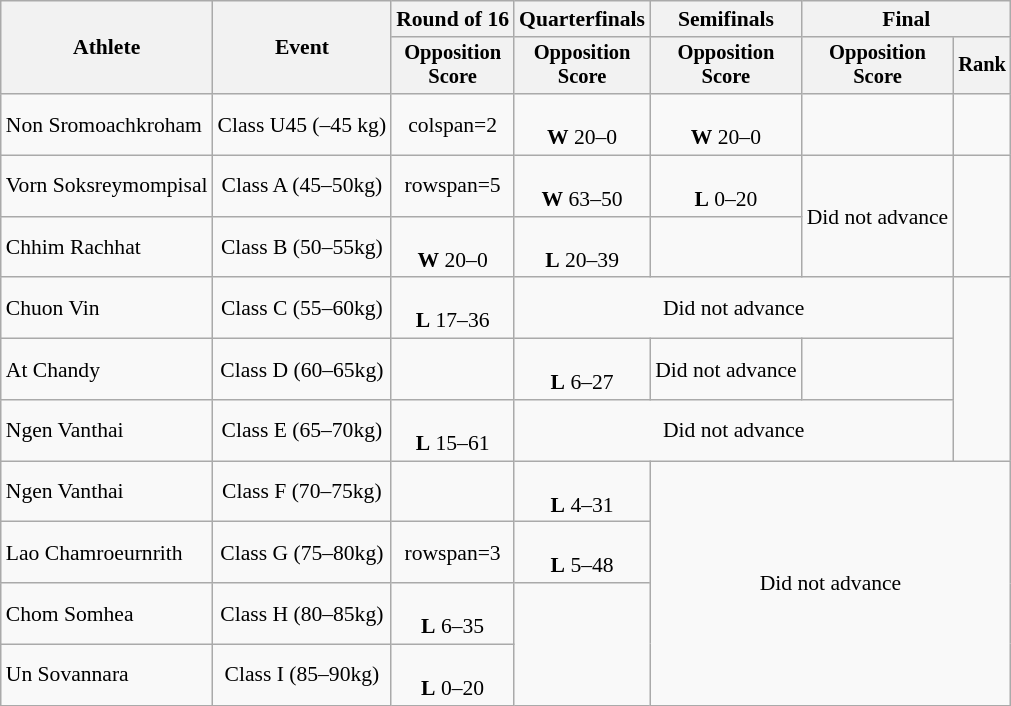<table class="wikitable" style="font-size:90%">
<tr>
<th rowspan=2>Athlete</th>
<th rowspan=2>Event</th>
<th>Round of 16</th>
<th>Quarterfinals</th>
<th>Semifinals</th>
<th colspan=2>Final</th>
</tr>
<tr style="font-size:95%">
<th>Opposition<br>Score</th>
<th>Opposition<br>Score</th>
<th>Opposition<br>Score</th>
<th>Opposition<br>Score</th>
<th>Rank</th>
</tr>
<tr align=center>
<td align=left>Non Sromoachkroham</td>
<td align=center>Class U45 (–45 kg)</td>
<td>colspan=2 </td>
<td><br><strong>W</strong> 20–0</td>
<td><br><strong>W</strong> 20–0</td>
<td></td>
</tr>
<tr align=center>
<td align=left>Vorn Soksreymompisal</td>
<td align=center>Class A (45–50kg)</td>
<td>rowspan=5</td>
<td><br><strong>W</strong> 63–50</td>
<td><br><strong>L</strong> 0–20</td>
<td rowspan=2>Did not advance</td>
<td rowspan=2></td>
</tr>
<tr align=center>
<td align=left>Chhim Rachhat</td>
<td align=center>Class B (50–55kg)</td>
<td><br><strong>W</strong> 20–0</td>
<td><br><strong>L</strong> 20–39</td>
</tr>
<tr align=center>
<td align=left>Chuon Vin</td>
<td align=center>Class C (55–60kg)</td>
<td><br><strong>L</strong> 17–36</td>
<td colspan=3>Did not advance</td>
</tr>
<tr align=center>
<td align=left>At Chandy</td>
<td align=center>Class D (60–65kg)</td>
<td></td>
<td><br><strong>L</strong> 6–27</td>
<td>Did not advance</td>
<td></td>
</tr>
<tr align=center>
<td align=left>Ngen Vanthai</td>
<td align=center>Class E (65–70kg)</td>
<td><br><strong>L</strong> 15–61</td>
<td colspan=3>Did not advance</td>
</tr>
<tr align=center>
<td align=left>Ngen Vanthai</td>
<td align=center>Class F (70–75kg)</td>
<td></td>
<td><br><strong>L</strong> 4–31</td>
<td rowspan=4 colspan=3>Did not advance</td>
</tr>
<tr align=center>
<td align=left>Lao Chamroeurnrith</td>
<td align=center>Class G (75–80kg)</td>
<td>rowspan=3 </td>
<td><br><strong>L</strong> 5–48</td>
</tr>
<tr align=center>
<td align=left>Chom Somhea</td>
<td align=center>Class H (80–85kg)</td>
<td><br><strong>L</strong> 6–35</td>
</tr>
<tr align=center>
<td align=left>Un Sovannara</td>
<td align=center>Class I (85–90kg)</td>
<td><br><strong>L</strong> 0–20</td>
</tr>
</table>
